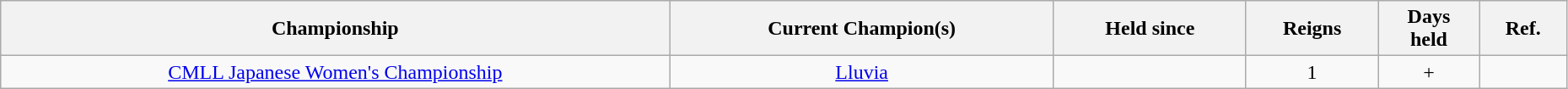<table class="wikitable sortable" width=98% style="text-align:center;">
<tr>
<th>Championship</th>
<th>Current Champion(s)</th>
<th>Held since</th>
<th>Reigns</th>
<th>Days<br>held</th>
<th>Ref.</th>
</tr>
<tr>
<td><a href='#'>CMLL Japanese Women's Championship</a></td>
<td><a href='#'>Lluvia</a></td>
<td></td>
<td>1</td>
<td>+</td>
<td></td>
</tr>
</table>
